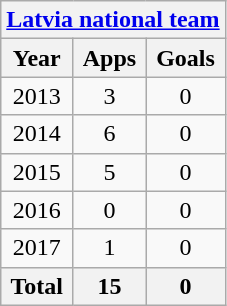<table class="wikitable" style="text-align:center">
<tr>
<th colspan=3><a href='#'>Latvia national team</a></th>
</tr>
<tr>
<th>Year</th>
<th>Apps</th>
<th>Goals</th>
</tr>
<tr>
<td>2013</td>
<td>3</td>
<td>0</td>
</tr>
<tr>
<td>2014</td>
<td>6</td>
<td>0</td>
</tr>
<tr>
<td>2015</td>
<td>5</td>
<td>0</td>
</tr>
<tr>
<td>2016</td>
<td>0</td>
<td>0</td>
</tr>
<tr>
<td>2017</td>
<td>1</td>
<td>0</td>
</tr>
<tr>
<th>Total</th>
<th>15</th>
<th>0</th>
</tr>
</table>
